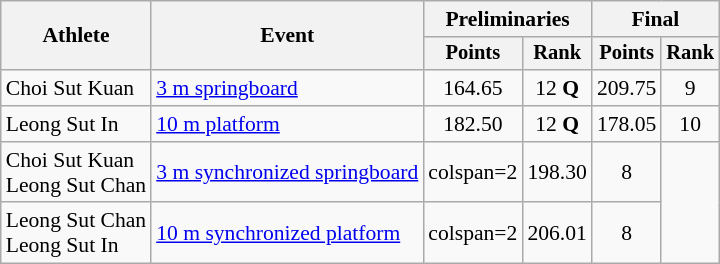<table class=wikitable style=font-size:90%;text-align:center>
<tr>
<th rowspan="2">Athlete</th>
<th rowspan="2">Event</th>
<th colspan="2">Preliminaries</th>
<th colspan="2">Final</th>
</tr>
<tr style="font-size:95%">
<th>Points</th>
<th>Rank</th>
<th>Points</th>
<th>Rank</th>
</tr>
<tr>
<td align=left>Choi Sut Kuan</td>
<td align=left><a href='#'>3 m springboard</a></td>
<td>164.65</td>
<td>12 <strong>Q</strong></td>
<td>209.75</td>
<td>9</td>
</tr>
<tr>
<td align=left>Leong Sut In</td>
<td align=left><a href='#'>10 m platform</a></td>
<td>182.50</td>
<td>12 <strong>Q</strong></td>
<td>178.05</td>
<td>10</td>
</tr>
<tr>
<td align=left>Choi Sut Kuan<br>Leong Sut Chan</td>
<td align=left><a href='#'>3 m synchronized springboard</a></td>
<td>colspan=2 </td>
<td>198.30</td>
<td>8</td>
</tr>
<tr>
<td align=left>Leong Sut Chan<br>Leong Sut In</td>
<td align=left><a href='#'>10 m synchronized platform</a></td>
<td>colspan=2 </td>
<td>206.01</td>
<td>8</td>
</tr>
</table>
